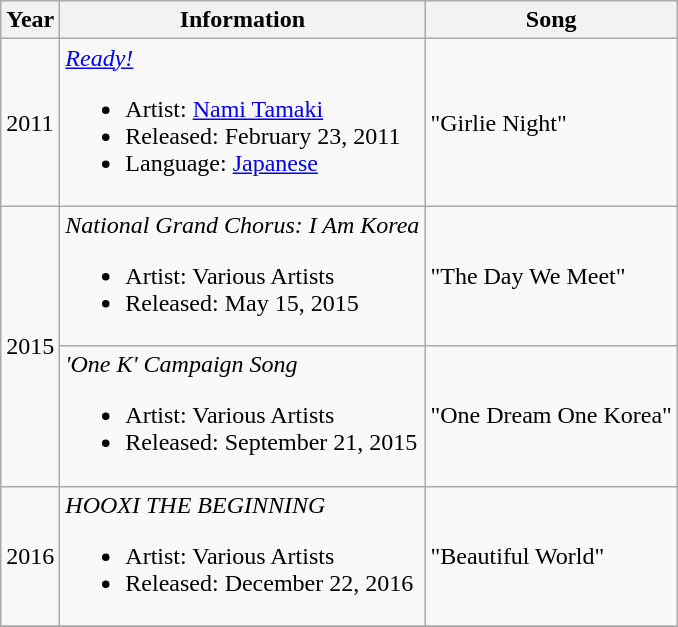<table class="wikitable">
<tr>
<th>Year</th>
<th>Information</th>
<th>Song</th>
</tr>
<tr>
<td>2011</td>
<td><em><a href='#'>Ready!</a></em><br><ul><li>Artist: <a href='#'>Nami Tamaki</a></li><li>Released: February 23, 2011</li><li>Language: <a href='#'>Japanese</a></li></ul></td>
<td>"Girlie Night"</td>
</tr>
<tr>
<td rowspan="2">2015</td>
<td><em>National Grand Chorus: I Am Korea</em><br><ul><li>Artist: Various Artists</li><li>Released: May 15, 2015</li></ul></td>
<td>"The Day We Meet"</td>
</tr>
<tr>
<td><em>'One K' Campaign Song</em><br><ul><li>Artist: Various Artists</li><li>Released: September 21, 2015</li></ul></td>
<td>"One Dream One Korea"</td>
</tr>
<tr>
<td>2016</td>
<td><em>HOOXI THE BEGINNING</em><br><ul><li>Artist: Various Artists</li><li>Released: December 22, 2016</li></ul></td>
<td>"Beautiful World"</td>
</tr>
<tr>
</tr>
</table>
